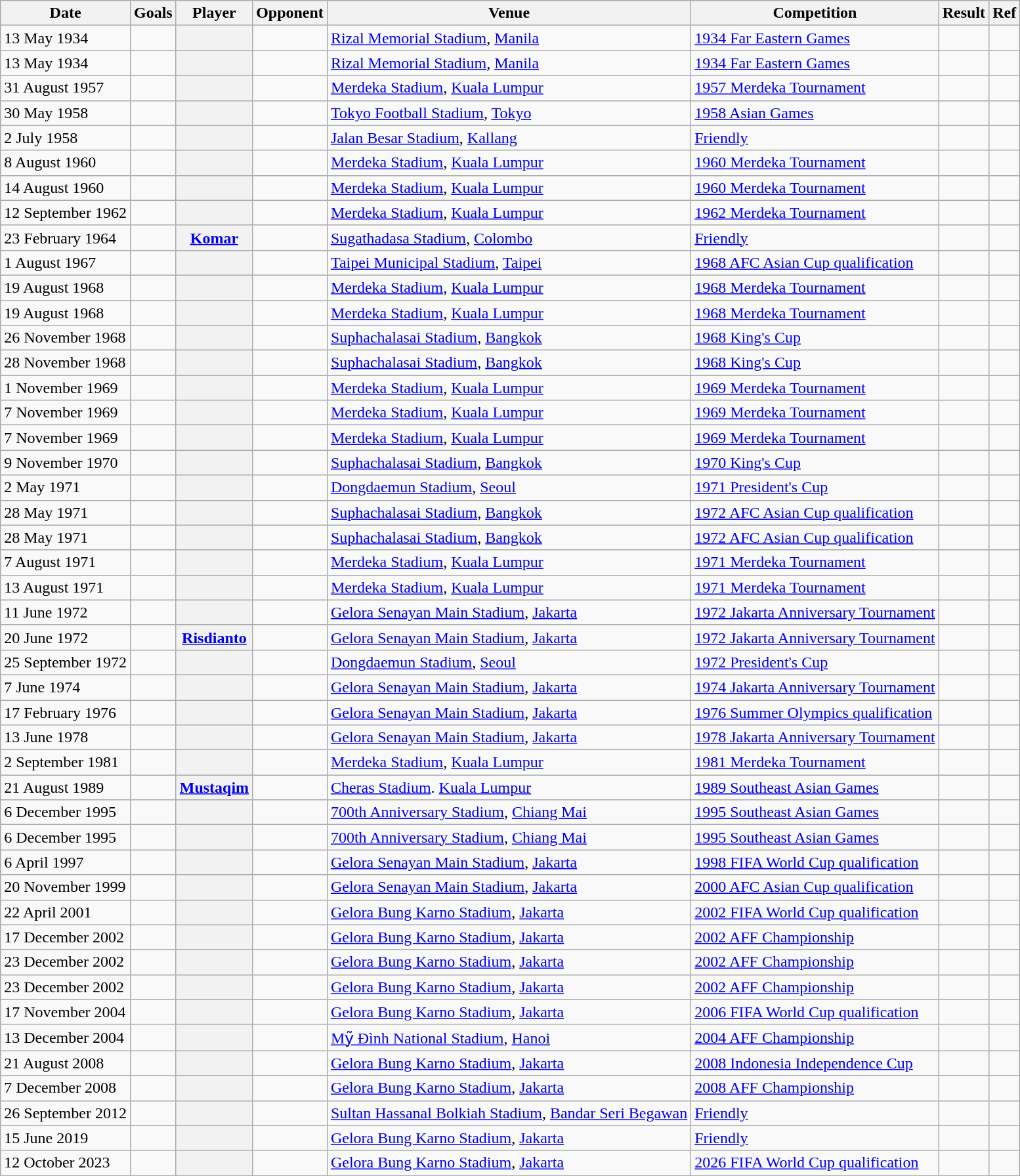<table class="wikitable sortable plainrowheaders">
<tr>
<th scope="col">Date</th>
<th scope="col">Goals</th>
<th scope="col">Player</th>
<th scope="col">Opponent</th>
<th scope="col">Venue</th>
<th scope="col">Competition</th>
<th scope="col" class="align:center">Result </th>
<th scope="col" class="unsortable">Ref</th>
</tr>
<tr>
<td>13 May 1934</td>
<td></td>
<th scope="row"></th>
<td></td>
<td><a href='#'>Rizal Memorial Stadium</a>, <a href='#'>Manila</a></td>
<td><a href='#'>1934 Far Eastern Games</a></td>
<td data-sort-value="04"></td>
<td></td>
</tr>
<tr>
<td>13 May 1934</td>
<td></td>
<th scope="row"></th>
<td></td>
<td><a href='#'>Rizal Memorial Stadium</a>, <a href='#'>Manila</a></td>
<td><a href='#'>1934 Far Eastern Games</a></td>
<td data-sort-value="05"></td>
<td></td>
</tr>
<tr>
<td>31 August 1957</td>
<td></td>
<th scope="row"></th>
<td></td>
<td><a href='#'>Merdeka Stadium</a>, <a href='#'>Kuala Lumpur</a></td>
<td><a href='#'>1957 Merdeka Tournament</a></td>
<td data-sort-value="16"></td>
<td></td>
</tr>
<tr>
<td>30 May 1958</td>
<td></td>
<th scope="row"></th>
<td></td>
<td><a href='#'>Tokyo Football Stadium</a>, <a href='#'>Tokyo</a></td>
<td><a href='#'>1958 Asian Games</a></td>
<td data-sort-value="16"></td>
<td></td>
</tr>
<tr>
<td>2 July 1958</td>
<td></td>
<th scope="row"></th>
<td></td>
<td><a href='#'>Jalan Besar Stadium</a>, <a href='#'>Kallang</a></td>
<td><a href='#'>Friendly</a></td>
<td data-sort-value="04"></td>
<td></td>
</tr>
<tr>
<td>8 August 1960</td>
<td></td>
<th scope="row"></th>
<td></td>
<td><a href='#'>Merdeka Stadium</a>, <a href='#'>Kuala Lumpur</a></td>
<td><a href='#'>1960 Merdeka Tournament</a></td>
<td data-sort-value="05"></td>
<td></td>
</tr>
<tr>
<td>14 August 1960</td>
<td></td>
<th scope="row"></th>
<td></td>
<td><a href='#'>Merdeka Stadium</a>, <a href='#'>Kuala Lumpur</a></td>
<td><a href='#'>1960 Merdeka Tournament</a></td>
<td data-sort-value="04"></td>
<td></td>
</tr>
<tr>
<td>12 September 1962</td>
<td></td>
<th scope="row"></th>
<td></td>
<td><a href='#'>Merdeka Stadium</a>, <a href='#'>Kuala Lumpur</a></td>
<td><a href='#'>1962 Merdeka Tournament</a></td>
<td data-sort-value="04"></td>
<td></td>
</tr>
<tr>
<td>23 February 1964</td>
<td></td>
<th scope="row"><a href='#'>Komar</a></th>
<td></td>
<td><a href='#'>Sugathadasa Stadium</a>, <a href='#'>Colombo</a></td>
<td><a href='#'>Friendly</a></td>
<td data-sort-value="03"></td>
<td></td>
</tr>
<tr>
<td>1 August 1967</td>
<td></td>
<th scope="row"></th>
<td></td>
<td><a href='#'>Taipei Municipal Stadium</a>, <a href='#'>Taipei</a></td>
<td><a href='#'>1968 AFC Asian Cup qualification</a></td>
<td data-sort-value="04"></td>
<td></td>
</tr>
<tr>
<td>19 August 1968</td>
<td></td>
<th scope="row"></th>
<td></td>
<td><a href='#'>Merdeka Stadium</a>, <a href='#'>Kuala Lumpur</a></td>
<td><a href='#'>1968 Merdeka Tournament</a></td>
<td data-sort-value="07"></td>
<td></td>
</tr>
<tr>
<td>19 August 1968</td>
<td></td>
<th scope="row"></th>
<td></td>
<td><a href='#'>Merdeka Stadium</a>, <a href='#'>Kuala Lumpur</a></td>
<td><a href='#'>1968 Merdeka Tournament</a></td>
<td data-sort-value="03"></td>
<td></td>
</tr>
<tr>
<td>26 November 1968</td>
<td></td>
<th scope="row"></th>
<td></td>
<td><a href='#'>Suphachalasai Stadium</a>, <a href='#'>Bangkok</a></td>
<td><a href='#'>1968 King's Cup</a></td>
<td data-sort-value="03"></td>
<td></td>
</tr>
<tr>
<td>28 November 1968</td>
<td></td>
<th scope="row"></th>
<td></td>
<td><a href='#'>Suphachalasai Stadium</a>, <a href='#'>Bangkok</a></td>
<td><a href='#'>1968 King's Cup</a></td>
<td data-sort-value="04"></td>
<td></td>
</tr>
<tr>
<td>1 November 1969</td>
<td></td>
<th scope="row"></th>
<td></td>
<td><a href='#'>Merdeka Stadium</a>, <a href='#'>Kuala Lumpur</a></td>
<td><a href='#'>1969 Merdeka Tournament</a></td>
<td data-sort-value="04"></td>
<td></td>
</tr>
<tr>
<td>7 November 1969</td>
<td></td>
<th scope="row"></th>
<td></td>
<td><a href='#'>Merdeka Stadium</a>, <a href='#'>Kuala Lumpur</a></td>
<td><a href='#'>1969 Merdeka Tournament</a></td>
<td data-sort-value="08"></td>
<td></td>
</tr>
<tr>
<td>7 November 1969</td>
<td></td>
<th scope="row"></th>
<td></td>
<td><a href='#'>Merdeka Stadium</a>, <a href='#'>Kuala Lumpur</a></td>
<td><a href='#'>1969 Merdeka Tournament</a></td>
<td data-sort-value="09"></td>
<td></td>
</tr>
<tr>
<td>9 November 1970</td>
<td></td>
<th scope="row"></th>
<td></td>
<td><a href='#'>Suphachalasai Stadium</a>, <a href='#'>Bangkok</a></td>
<td><a href='#'>1970 King's Cup</a></td>
<td data-sort-value="09"></td>
<td></td>
</tr>
<tr>
<td>2 May 1971</td>
<td></td>
<th scope="row"></th>
<td></td>
<td><a href='#'>Dongdaemun Stadium</a>, <a href='#'>Seoul</a></td>
<td><a href='#'>1971 President's Cup</a></td>
<td data-sort-value="05"></td>
<td></td>
</tr>
<tr>
<td>28 May 1971</td>
<td></td>
<th scope="row"></th>
<td></td>
<td><a href='#'>Suphachalasai Stadium</a>, <a href='#'>Bangkok</a></td>
<td><a href='#'>1972 AFC Asian Cup qualification</a></td>
<td data-sort-value="05"></td>
<td></td>
</tr>
<tr>
<td>28 May 1971</td>
<td></td>
<th scope="row"></th>
<td></td>
<td><a href='#'>Suphachalasai Stadium</a>, <a href='#'>Bangkok</a></td>
<td><a href='#'>1972 AFC Asian Cup qualification</a></td>
<td data-sort-value="04"></td>
<td></td>
</tr>
<tr>
<td>7 August 1971</td>
<td></td>
<th scope="row"></th>
<td></td>
<td><a href='#'>Merdeka Stadium</a>, <a href='#'>Kuala Lumpur</a></td>
<td><a href='#'>1971 Merdeka Tournament</a></td>
<td data-sort-value="06"></td>
<td></td>
</tr>
<tr>
<td>13 August 1971</td>
<td></td>
<th scope="row"></th>
<td></td>
<td><a href='#'>Merdeka Stadium</a>, <a href='#'>Kuala Lumpur</a></td>
<td><a href='#'>1971 Merdeka Tournament</a></td>
<td data-sort-value="06"></td>
<td></td>
</tr>
<tr>
<td>11 June 1972</td>
<td></td>
<th scope="row"></th>
<td></td>
<td><a href='#'>Gelora Senayan Main Stadium</a>, <a href='#'>Jakarta</a></td>
<td><a href='#'>1972 Jakarta Anniversary Tournament</a></td>
<td data-sort-value="09"></td>
<td></td>
</tr>
<tr>
<td>20 June 1972</td>
<td></td>
<th scope="row"><a href='#'>Risdianto</a></th>
<td></td>
<td><a href='#'>Gelora Senayan Main Stadium</a>, <a href='#'>Jakarta</a></td>
<td><a href='#'>1972 Jakarta Anniversary Tournament</a></td>
<td data-sort-value="09"></td>
<td></td>
</tr>
<tr>
<td>25 September 1972</td>
<td></td>
<th scope="row"></th>
<td></td>
<td><a href='#'>Dongdaemun Stadium</a>, <a href='#'>Seoul</a></td>
<td><a href='#'>1972 President's Cup</a></td>
<td data-sort-value="09"></td>
<td></td>
</tr>
<tr>
<td>7 June 1974</td>
<td></td>
<th scope="row"></th>
<td></td>
<td><a href='#'>Gelora Senayan Main Stadium</a>, <a href='#'>Jakarta</a></td>
<td><a href='#'>1974 Jakarta Anniversary Tournament</a></td>
<td data-sort-value="07"></td>
<td></td>
</tr>
<tr>
<td>17 February 1976</td>
<td></td>
<th scope="row"></th>
<td></td>
<td><a href='#'>Gelora Senayan Main Stadium</a>, <a href='#'>Jakarta</a></td>
<td><a href='#'>1976 Summer Olympics qualification</a></td>
<td data-sort-value="08"></td>
<td></td>
</tr>
<tr>
<td>13 June 1978</td>
<td></td>
<th scope="row"></th>
<td></td>
<td><a href='#'>Gelora Senayan Main Stadium</a>, <a href='#'>Jakarta</a></td>
<td><a href='#'>1978 Jakarta Anniversary Tournament</a></td>
<td data-sort-value="03"></td>
<td></td>
</tr>
<tr>
<td>2 September 1981</td>
<td></td>
<th scope="row"></th>
<td></td>
<td><a href='#'>Merdeka Stadium</a>, <a href='#'>Kuala Lumpur</a></td>
<td><a href='#'>1981 Merdeka Tournament</a></td>
<td data-sort-value="04"></td>
<td></td>
</tr>
<tr>
<td>21 August 1989</td>
<td></td>
<th scope="row"><a href='#'>Mustaqim</a></th>
<td></td>
<td><a href='#'>Cheras Stadium</a>. <a href='#'>Kuala Lumpur</a></td>
<td><a href='#'>1989 Southeast Asian Games</a></td>
<td></td>
<td></td>
</tr>
<tr>
<td>6 December 1995</td>
<td></td>
<th scope="row"></th>
<td></td>
<td><a href='#'>700th Anniversary Stadium</a>, <a href='#'>Chiang Mai</a></td>
<td><a href='#'>1995 Southeast Asian Games</a></td>
<td data-sort-value="05"></td>
<td></td>
</tr>
<tr>
<td>6 December 1995</td>
<td></td>
<th scope="row"></th>
<td></td>
<td><a href='#'>700th Anniversary Stadium</a>, <a href='#'>Chiang Mai</a></td>
<td><a href='#'>1995 Southeast Asian Games</a></td>
<td data-sort-value="04"></td>
<td></td>
</tr>
<tr>
<td>6 April 1997</td>
<td></td>
<th scope="row"></th>
<td></td>
<td><a href='#'>Gelora Senayan Main Stadium</a>, <a href='#'>Jakarta</a></td>
<td><a href='#'>1998 FIFA World Cup qualification</a></td>
<td data-sort-value="05"></td>
<td></td>
</tr>
<tr>
<td>20 November 1999</td>
<td></td>
<th scope="row"></th>
<td></td>
<td><a href='#'>Gelora Senayan Main Stadium</a>, <a href='#'>Jakarta</a></td>
<td><a href='#'>2000 AFC Asian Cup qualification</a></td>
<td data-sort-value="09"></td>
<td></td>
</tr>
<tr>
<td>22 April 2001</td>
<td></td>
<th scope="row"></th>
<td></td>
<td><a href='#'>Gelora Bung Karno Stadium</a>, <a href='#'>Jakarta</a></td>
<td><a href='#'>2002 FIFA World Cup qualification</a></td>
<td data-sort-value="13"></td>
<td></td>
</tr>
<tr>
<td>17 December 2002</td>
<td></td>
<th scope="row"></th>
<td></td>
<td><a href='#'>Gelora Bung Karno Stadium</a>, <a href='#'>Jakarta</a></td>
<td><a href='#'>2002 AFF Championship</a></td>
<td data-sort-value="13"></td>
<td></td>
</tr>
<tr>
<td>23 December 2002</td>
<td></td>
<th scope="row"></th>
<td></td>
<td><a href='#'>Gelora Bung Karno Stadium</a>, <a href='#'>Jakarta</a></td>
<td><a href='#'>2002 AFF Championship</a></td>
<td data-sort-value="09"></td>
<td></td>
</tr>
<tr>
<td>23 December 2002</td>
<td></td>
<th scope="row"></th>
<td></td>
<td><a href='#'>Gelora Bung Karno Stadium</a>, <a href='#'>Jakarta</a></td>
<td><a href='#'>2002 AFF Championship</a></td>
<td data-sort-value="06"></td>
<td></td>
</tr>
<tr>
<td>17 November 2004</td>
<td></td>
<th scope="row"></th>
<td></td>
<td><a href='#'>Gelora Bung Karno Stadium</a>, <a href='#'>Jakarta</a></td>
<td><a href='#'>2006 FIFA World Cup qualification</a></td>
<td data-sort-value="06"></td>
<td></td>
</tr>
<tr>
<td>13 December 2004</td>
<td></td>
<th scope="row"></th>
<td></td>
<td><a href='#'>Mỹ Đình National Stadium</a>, <a href='#'>Hanoi</a></td>
<td><a href='#'>2004 AFF Championship</a></td>
<td data-sort-value="07"></td>
<td></td>
</tr>
<tr>
<td>21 August 2008</td>
<td></td>
<th scope="row"></th>
<td></td>
<td><a href='#'>Gelora Bung Karno Stadium</a>, <a href='#'>Jakarta</a></td>
<td><a href='#'>2008 Indonesia Independence Cup</a></td>
<td data-sort-value="05"></td>
<td></td>
</tr>
<tr>
<td>7 December 2008</td>
<td></td>
<th scope="row"></th>
<td></td>
<td><a href='#'>Gelora Bung Karno Stadium</a>, <a href='#'>Jakarta</a></td>
<td><a href='#'>2008 AFF Championship</a></td>
<td data-sort-value="05"></td>
<td></td>
</tr>
<tr>
<td>26 September 2012</td>
<td></td>
<th scope="row"></th>
<td></td>
<td><a href='#'>Sultan Hassanal Bolkiah Stadium</a>, <a href='#'>Bandar Seri Begawan</a></td>
<td><a href='#'>Friendly</a></td>
<td data-sort-value="07"></td>
<td></td>
</tr>
<tr>
<td>15 June 2019</td>
<td></td>
<th scope="row"></th>
<td></td>
<td><a href='#'>Gelora Bung Karno Stadium</a>, <a href='#'>Jakarta</a></td>
<td><a href='#'>Friendly</a></td>
<td data-sort-value="07"></td>
<td></td>
</tr>
<tr>
<td>12 October 2023</td>
<td></td>
<th scope="row"></th>
<td></td>
<td><a href='#'>Gelora Bung Karno Stadium</a>, <a href='#'>Jakarta</a></td>
<td><a href='#'>2026 FIFA World Cup qualification</a></td>
<td data-sort-value="05"></td>
<td></td>
</tr>
<tr>
</tr>
</table>
